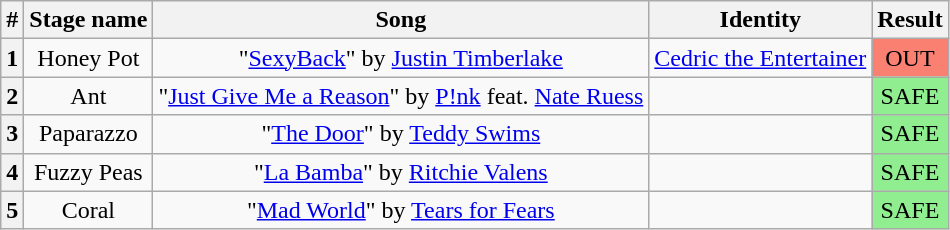<table class="wikitable plainrowheaders" style="text-align: center;">
<tr>
<th>#</th>
<th>Stage name</th>
<th>Song</th>
<th>Identity</th>
<th>Result</th>
</tr>
<tr>
<th>1</th>
<td>Honey Pot</td>
<td>"<a href='#'>SexyBack</a>" by <a href='#'>Justin Timberlake</a></td>
<td><a href='#'>Cedric the Entertainer</a></td>
<td bgcolor="salmon">OUT</td>
</tr>
<tr>
<th>2</th>
<td>Ant</td>
<td>"<a href='#'>Just Give Me a Reason</a>" by <a href='#'>P!nk</a> feat. <a href='#'>Nate Ruess</a></td>
<td></td>
<td bgcolor=lightgreen>SAFE</td>
</tr>
<tr>
<th>3</th>
<td>Paparazzo</td>
<td>"<a href='#'>The Door</a>" by <a href='#'>Teddy Swims</a></td>
<td></td>
<td bgcolor=lightgreen>SAFE</td>
</tr>
<tr>
<th>4</th>
<td>Fuzzy Peas</td>
<td>"<a href='#'>La Bamba</a>" by <a href='#'>Ritchie Valens</a></td>
<td></td>
<td bgcolor=lightgreen>SAFE</td>
</tr>
<tr>
<th>5</th>
<td>Coral</td>
<td>"<a href='#'>Mad World</a>" by <a href='#'>Tears for Fears</a></td>
<td></td>
<td bgcolor=lightgreen>SAFE</td>
</tr>
</table>
